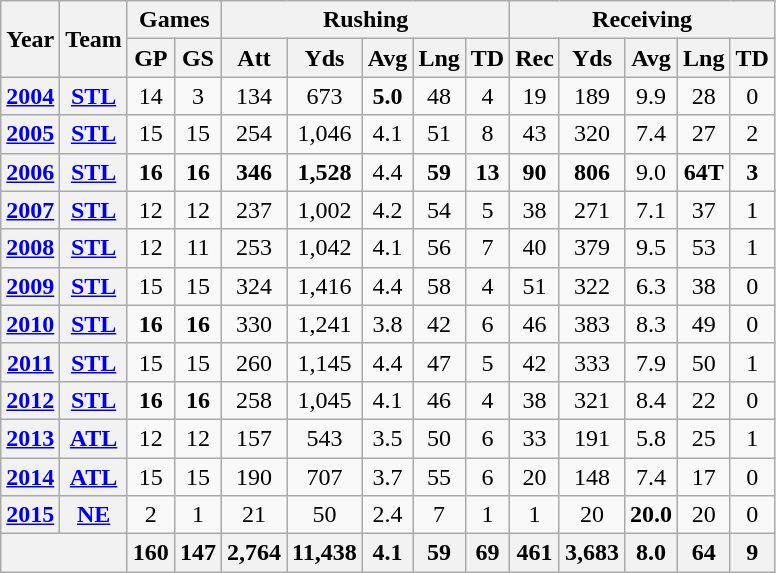<table class=wikitable style="text-align:center;">
<tr>
<th rowspan="2">Year</th>
<th rowspan="2">Team</th>
<th colspan="2">Games</th>
<th colspan="5">Rushing</th>
<th colspan="5">Receiving</th>
</tr>
<tr>
<th>GP</th>
<th>GS</th>
<th>Att</th>
<th>Yds</th>
<th>Avg</th>
<th>Lng</th>
<th>TD</th>
<th>Rec</th>
<th>Yds</th>
<th>Avg</th>
<th>Lng</th>
<th>TD</th>
</tr>
<tr>
<th><a href='#'>2004</a></th>
<th><a href='#'>STL</a></th>
<td>14</td>
<td>3</td>
<td>134</td>
<td>673</td>
<td><strong>5.0</strong></td>
<td>48</td>
<td>4</td>
<td>19</td>
<td>189</td>
<td>9.9</td>
<td>28</td>
<td>0</td>
</tr>
<tr>
<th><a href='#'>2005</a></th>
<th><a href='#'>STL</a></th>
<td>15</td>
<td>15</td>
<td>254</td>
<td>1,046</td>
<td>4.1</td>
<td>51</td>
<td>8</td>
<td>43</td>
<td>320</td>
<td>7.4</td>
<td>27</td>
<td>2</td>
</tr>
<tr>
<th><a href='#'>2006</a></th>
<th><a href='#'>STL</a></th>
<td><strong>16</strong></td>
<td><strong>16</strong></td>
<td><strong>346</strong></td>
<td><strong>1,528</strong></td>
<td>4.4</td>
<td><strong>59</strong></td>
<td><strong>13</strong></td>
<td><strong>90</strong></td>
<td><strong>806</strong></td>
<td>9.0</td>
<td><strong>64T</strong></td>
<td><strong>3</strong></td>
</tr>
<tr>
<th><a href='#'>2007</a></th>
<th><a href='#'>STL</a></th>
<td>12</td>
<td>12</td>
<td>237</td>
<td>1,002</td>
<td>4.2</td>
<td>54</td>
<td>5</td>
<td>38</td>
<td>271</td>
<td>7.1</td>
<td>37</td>
<td>1</td>
</tr>
<tr>
<th><a href='#'>2008</a></th>
<th><a href='#'>STL</a></th>
<td>12</td>
<td>11</td>
<td>253</td>
<td>1,042</td>
<td>4.1</td>
<td>56</td>
<td>7</td>
<td>40</td>
<td>379</td>
<td>9.5</td>
<td>53</td>
<td>1</td>
</tr>
<tr>
<th><a href='#'>2009</a></th>
<th><a href='#'>STL</a></th>
<td>15</td>
<td>15</td>
<td>324</td>
<td>1,416</td>
<td>4.4</td>
<td>58</td>
<td>4</td>
<td>51</td>
<td>322</td>
<td>6.3</td>
<td>38</td>
<td>0</td>
</tr>
<tr>
<th><a href='#'>2010</a></th>
<th><a href='#'>STL</a></th>
<td><strong>16</strong></td>
<td><strong>16</strong></td>
<td>330</td>
<td>1,241</td>
<td>3.8</td>
<td>42</td>
<td>6</td>
<td>46</td>
<td>383</td>
<td>8.3</td>
<td>49</td>
<td>0</td>
</tr>
<tr>
<th><a href='#'>2011</a></th>
<th><a href='#'>STL</a></th>
<td>15</td>
<td>15</td>
<td>260</td>
<td>1,145</td>
<td>4.4</td>
<td>47</td>
<td>5</td>
<td>42</td>
<td>333</td>
<td>7.9</td>
<td>50</td>
<td>1</td>
</tr>
<tr>
<th><a href='#'>2012</a></th>
<th><a href='#'>STL</a></th>
<td><strong>16</strong></td>
<td><strong>16</strong></td>
<td>258</td>
<td>1,045</td>
<td>4.1</td>
<td>46</td>
<td>4</td>
<td>38</td>
<td>321</td>
<td>8.4</td>
<td>22</td>
<td>0</td>
</tr>
<tr>
<th><a href='#'>2013</a></th>
<th><a href='#'>ATL</a></th>
<td>12</td>
<td>12</td>
<td>157</td>
<td>543</td>
<td>3.5</td>
<td>50</td>
<td>6</td>
<td>33</td>
<td>191</td>
<td>5.8</td>
<td>25</td>
<td>1</td>
</tr>
<tr>
<th><a href='#'>2014</a></th>
<th><a href='#'>ATL</a></th>
<td>15</td>
<td>15</td>
<td>190</td>
<td>707</td>
<td>3.7</td>
<td>55</td>
<td>6</td>
<td>20</td>
<td>148</td>
<td>7.4</td>
<td>17</td>
<td>0</td>
</tr>
<tr>
<th><a href='#'>2015</a></th>
<th><a href='#'>NE</a></th>
<td>2</td>
<td>1</td>
<td>21</td>
<td>50</td>
<td>2.4</td>
<td>7</td>
<td>1</td>
<td>1</td>
<td>20</td>
<td><strong>20.0</strong></td>
<td>20</td>
<td>0</td>
</tr>
<tr>
<th colspan="2"></th>
<th>160</th>
<th>147</th>
<th>2,764</th>
<th>11,438</th>
<th>4.1</th>
<th>59</th>
<th>69</th>
<th>461</th>
<th>3,683</th>
<th>8.0</th>
<th>64</th>
<th>9</th>
</tr>
</table>
